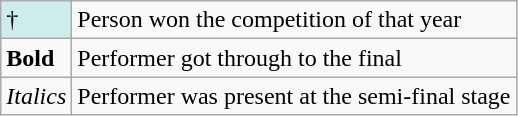<table class="wikitable" border="1">
<tr>
<td style="background-color:#CFECEC">†</td>
<td>Person won the competition of that year</td>
</tr>
<tr>
<td><strong>Bold</strong></td>
<td>Performer got through to the final</td>
</tr>
<tr>
<td><em>Italics</em></td>
<td>Performer was present at the semi-final stage</td>
</tr>
</table>
